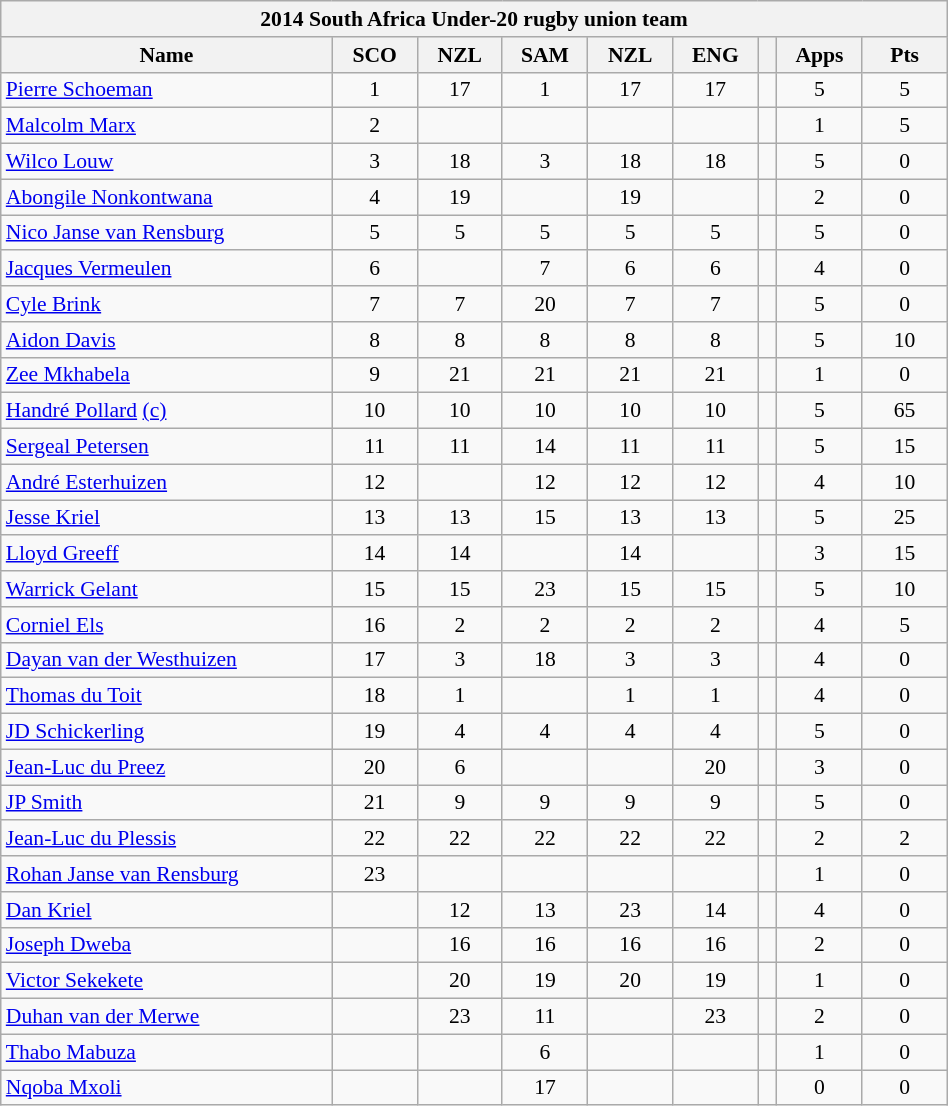<table class="wikitable collapsible collapsed" style="text-align:center; font-size:90%; width:50%">
<tr>
<th colspan="100%">2014 South Africa Under-20 rugby union team</th>
</tr>
<tr>
<th style="width:35%;">Name</th>
<th style="width:9%;">SCO</th>
<th style="width:9%;">NZL</th>
<th style="width:9%;">SAM</th>
<th style="width:9%;">NZL</th>
<th style="width:9%;">ENG</th>
<th style="width:2%;"></th>
<th style="width:9%;">Apps</th>
<th style="width:9%;">Pts</th>
</tr>
<tr>
<td style="text-align:left;"><a href='#'>Pierre Schoeman</a></td>
<td>1</td>
<td>17 </td>
<td>1</td>
<td>17 </td>
<td>17 </td>
<td></td>
<td>5</td>
<td>5</td>
</tr>
<tr>
<td style="text-align:left;"><a href='#'>Malcolm Marx</a></td>
<td>2</td>
<td></td>
<td></td>
<td></td>
<td></td>
<td></td>
<td>1</td>
<td>5</td>
</tr>
<tr>
<td style="text-align:left;"><a href='#'>Wilco Louw</a></td>
<td>3</td>
<td>18 </td>
<td>3</td>
<td>18 </td>
<td>18 </td>
<td></td>
<td>5</td>
<td>0</td>
</tr>
<tr>
<td style="text-align:left;"><a href='#'>Abongile Nonkontwana</a></td>
<td>4</td>
<td>19 </td>
<td></td>
<td>19</td>
<td></td>
<td></td>
<td>2</td>
<td>0</td>
</tr>
<tr>
<td style="text-align:left;"><a href='#'>Nico Janse van Rensburg</a></td>
<td>5</td>
<td>5</td>
<td>5</td>
<td>5</td>
<td>5</td>
<td></td>
<td>5</td>
<td>0</td>
</tr>
<tr>
<td style="text-align:left;"><a href='#'>Jacques Vermeulen</a></td>
<td>6</td>
<td></td>
<td>7</td>
<td>6</td>
<td>6</td>
<td></td>
<td>4</td>
<td>0</td>
</tr>
<tr>
<td style="text-align:left;"><a href='#'>Cyle Brink</a></td>
<td>7</td>
<td>7</td>
<td>20 </td>
<td>7</td>
<td>7</td>
<td></td>
<td>5</td>
<td>0</td>
</tr>
<tr>
<td style="text-align:left;"><a href='#'>Aidon Davis</a></td>
<td>8</td>
<td>8</td>
<td>8</td>
<td>8</td>
<td>8</td>
<td></td>
<td>5</td>
<td>10</td>
</tr>
<tr>
<td style="text-align:left;"><a href='#'>Zee Mkhabela</a></td>
<td>9</td>
<td>21</td>
<td>21</td>
<td>21</td>
<td>21</td>
<td></td>
<td>1</td>
<td>0</td>
</tr>
<tr>
<td style="text-align:left;"><a href='#'>Handré Pollard</a> <a href='#'>(c)</a></td>
<td>10</td>
<td>10</td>
<td>10</td>
<td>10</td>
<td>10</td>
<td></td>
<td>5</td>
<td>65</td>
</tr>
<tr>
<td style="text-align:left;"><a href='#'>Sergeal Petersen</a></td>
<td>11</td>
<td>11</td>
<td>14</td>
<td>11</td>
<td>11</td>
<td></td>
<td>5</td>
<td>15</td>
</tr>
<tr>
<td style="text-align:left;"><a href='#'>André Esterhuizen</a></td>
<td>12</td>
<td></td>
<td>12</td>
<td>12</td>
<td>12</td>
<td></td>
<td>4</td>
<td>10</td>
</tr>
<tr>
<td style="text-align:left;"><a href='#'>Jesse Kriel</a></td>
<td>13</td>
<td>13</td>
<td>15</td>
<td>13</td>
<td>13</td>
<td></td>
<td>5</td>
<td>25</td>
</tr>
<tr>
<td style="text-align:left;"><a href='#'>Lloyd Greeff</a></td>
<td>14</td>
<td>14</td>
<td></td>
<td>14</td>
<td></td>
<td></td>
<td>3</td>
<td>15</td>
</tr>
<tr>
<td style="text-align:left;"><a href='#'>Warrick Gelant</a></td>
<td>15</td>
<td>15</td>
<td>23 </td>
<td>15</td>
<td>15</td>
<td></td>
<td>5</td>
<td>10</td>
</tr>
<tr>
<td style="text-align:left;"><a href='#'>Corniel Els</a></td>
<td>16</td>
<td>2</td>
<td>2</td>
<td>2</td>
<td>2</td>
<td></td>
<td>4</td>
<td>5</td>
</tr>
<tr>
<td style="text-align:left;"><a href='#'>Dayan van der Westhuizen</a></td>
<td>17 </td>
<td>3</td>
<td>18</td>
<td>3</td>
<td>3</td>
<td></td>
<td>4</td>
<td>0</td>
</tr>
<tr>
<td style="text-align:left;"><a href='#'>Thomas du Toit</a></td>
<td>18 </td>
<td>1</td>
<td></td>
<td>1</td>
<td>1</td>
<td></td>
<td>4</td>
<td>0</td>
</tr>
<tr>
<td style="text-align:left;"><a href='#'>JD Schickerling</a></td>
<td>19 </td>
<td>4</td>
<td>4</td>
<td>4</td>
<td>4</td>
<td></td>
<td>5</td>
<td>0</td>
</tr>
<tr>
<td style="text-align:left;"><a href='#'>Jean-Luc du Preez</a></td>
<td>20 </td>
<td>6</td>
<td></td>
<td></td>
<td>20 </td>
<td></td>
<td>3</td>
<td>0</td>
</tr>
<tr>
<td style="text-align:left;"><a href='#'>JP Smith</a></td>
<td>21 </td>
<td>9</td>
<td>9</td>
<td>9</td>
<td>9</td>
<td></td>
<td>5</td>
<td>0</td>
</tr>
<tr>
<td style="text-align:left;"><a href='#'>Jean-Luc du Plessis</a></td>
<td>22 </td>
<td>22 </td>
<td>22</td>
<td>22</td>
<td>22</td>
<td></td>
<td>2</td>
<td>2</td>
</tr>
<tr>
<td style="text-align:left;"><a href='#'>Rohan Janse van Rensburg</a></td>
<td>23 </td>
<td></td>
<td></td>
<td></td>
<td></td>
<td></td>
<td>1</td>
<td>0</td>
</tr>
<tr>
<td style="text-align:left;"><a href='#'>Dan Kriel</a></td>
<td></td>
<td>12</td>
<td>13</td>
<td>23 </td>
<td>14</td>
<td></td>
<td>4</td>
<td>0</td>
</tr>
<tr>
<td style="text-align:left;"><a href='#'>Joseph Dweba</a></td>
<td></td>
<td>16 </td>
<td>16</td>
<td>16</td>
<td>16 </td>
<td></td>
<td>2</td>
<td>0</td>
</tr>
<tr>
<td style="text-align:left;"><a href='#'>Victor Sekekete</a></td>
<td></td>
<td>20 </td>
<td>19</td>
<td>20</td>
<td>19</td>
<td></td>
<td>1</td>
<td>0</td>
</tr>
<tr>
<td style="text-align:left;"><a href='#'>Duhan van der Merwe</a></td>
<td></td>
<td>23</td>
<td>11</td>
<td></td>
<td>23 </td>
<td></td>
<td>2</td>
<td>0</td>
</tr>
<tr>
<td style="text-align:left;"><a href='#'>Thabo Mabuza</a></td>
<td></td>
<td></td>
<td>6</td>
<td></td>
<td></td>
<td></td>
<td>1</td>
<td>0</td>
</tr>
<tr>
<td style="text-align:left;"><a href='#'>Nqoba Mxoli</a></td>
<td></td>
<td></td>
<td>17</td>
<td></td>
<td></td>
<td></td>
<td>0</td>
<td>0</td>
</tr>
</table>
